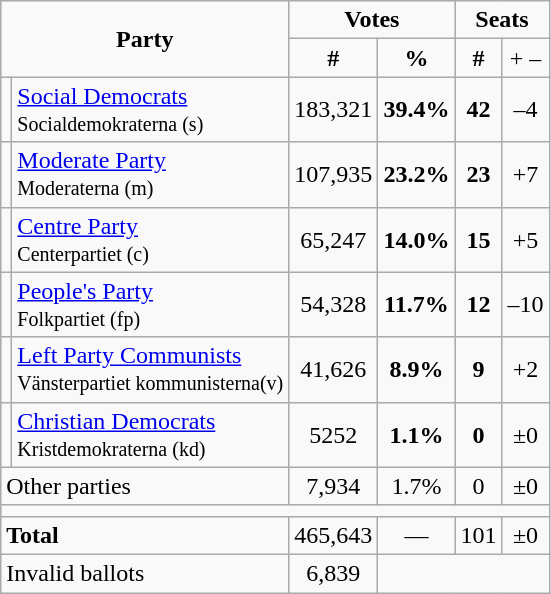<table class="wikitable">
<tr>
<td colspan=2 rowspan=2 align="center"><strong>Party</strong></td>
<td colspan=2 align="center"><strong>Votes</strong></td>
<td colspan=2 align="center"><strong>Seats</strong></td>
</tr>
<tr>
<td align="center"><strong>#</strong></td>
<td align="center"><strong>%</strong></td>
<td align="center"><strong>#</strong></td>
<td align="center">+ –</td>
</tr>
<tr>
<td bgcolor=></td>
<td align="left"><a href='#'>Social Democrats</a><br><small>Socialdemokraterna (s)</small></td>
<td align="center">183,321</td>
<td align="center"><strong>39.4%</strong></td>
<td align="center"><strong>42</strong></td>
<td align="center">–4</td>
</tr>
<tr>
<td bgcolor=></td>
<td align="left"><a href='#'>Moderate Party</a><br><small>Moderaterna (m)</small></td>
<td align="center">107,935</td>
<td align="center"><strong>23.2%</strong></td>
<td align="center"><strong>23</strong></td>
<td align="center">+7</td>
</tr>
<tr>
<td bgcolor=></td>
<td align="left"><a href='#'>Centre Party</a><br><small>Centerpartiet (c)</small></td>
<td align="center">65,247</td>
<td align="center"><strong>14.0%</strong></td>
<td align="center"><strong>15</strong></td>
<td align="center">+5</td>
</tr>
<tr>
<td bgcolor=></td>
<td align="left"><a href='#'>People's Party</a><br><small>Folkpartiet (fp)</small></td>
<td align="center">54,328</td>
<td align="center"><strong>11.7%</strong></td>
<td align="center"><strong>12</strong></td>
<td align="center">–10</td>
</tr>
<tr>
<td bgcolor=></td>
<td align="left"><a href='#'>Left Party Communists</a><br><small>Vänsterpartiet kommunisterna(v)</small></td>
<td align="center">41,626</td>
<td align="center"><strong>8.9%</strong></td>
<td align="center"><strong>9</strong></td>
<td align="center">+2</td>
</tr>
<tr>
<td bgcolor=></td>
<td align="left"><a href='#'>Christian Democrats</a><br><small>Kristdemokraterna (kd)</small></td>
<td align="center">5252</td>
<td align="center"><strong>1.1%</strong></td>
<td align="center"><strong>0</strong></td>
<td align="center">±0</td>
</tr>
<tr>
<td colspan="2" align="left">Other parties</td>
<td align="center">7,934</td>
<td align="center">1.7%</td>
<td align="center">0</td>
<td align="center">±0</td>
</tr>
<tr>
<td colspan=6></td>
</tr>
<tr>
<td colspan="2" align="left"><strong>Total</strong></td>
<td align="center">465,643</td>
<td align="center">—</td>
<td align="center">101</td>
<td align="center">±0</td>
</tr>
<tr>
<td colspan="2" align="left">Invalid ballots</td>
<td align="center">6,839</td>
</tr>
</table>
